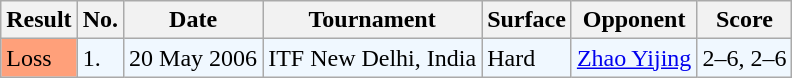<table class="sortable wikitable">
<tr>
<th>Result</th>
<th>No.</th>
<th>Date</th>
<th>Tournament</th>
<th>Surface</th>
<th>Opponent</th>
<th>Score</th>
</tr>
<tr style="background:#f0f8ff;">
<td style="background:#ffa07a;">Loss</td>
<td>1.</td>
<td>20 May 2006</td>
<td>ITF New Delhi, India</td>
<td>Hard</td>
<td> <a href='#'>Zhao Yijing</a></td>
<td>2–6, 2–6</td>
</tr>
</table>
